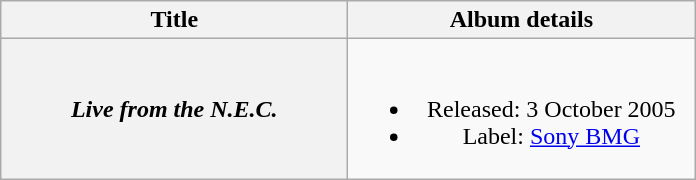<table class="wikitable plainrowheaders" style="text-align:center;">
<tr>
<th scope="col" style="width:14em;">Title</th>
<th scope="col" style="width:14em;">Album details</th>
</tr>
<tr>
<th scope="row"><em>Live from the N.E.C.</em></th>
<td><br><ul><li>Released: 3 October 2005</li><li>Label: <a href='#'>Sony BMG</a></li></ul></td>
</tr>
</table>
